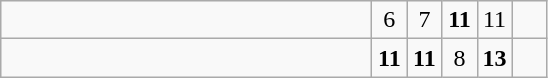<table class="wikitable">
<tr>
<td style="width:15em"></td>
<td align=center style="width:1em">6</td>
<td align=center style="width:1em">7</td>
<td align=center style="width:1em"><strong>11</strong></td>
<td align=center style="width:1em">11</td>
<td align=center style="width:1em"></td>
</tr>
<tr>
<td style="width:15em"></td>
<td align=center style="width:1em"><strong>11</strong></td>
<td align=center style="width:1em"><strong>11</strong></td>
<td align=center style="width:1em">8</td>
<td align=center style="width:1em"><strong>13</strong></td>
<td align=center style="width:1em"></td>
</tr>
</table>
